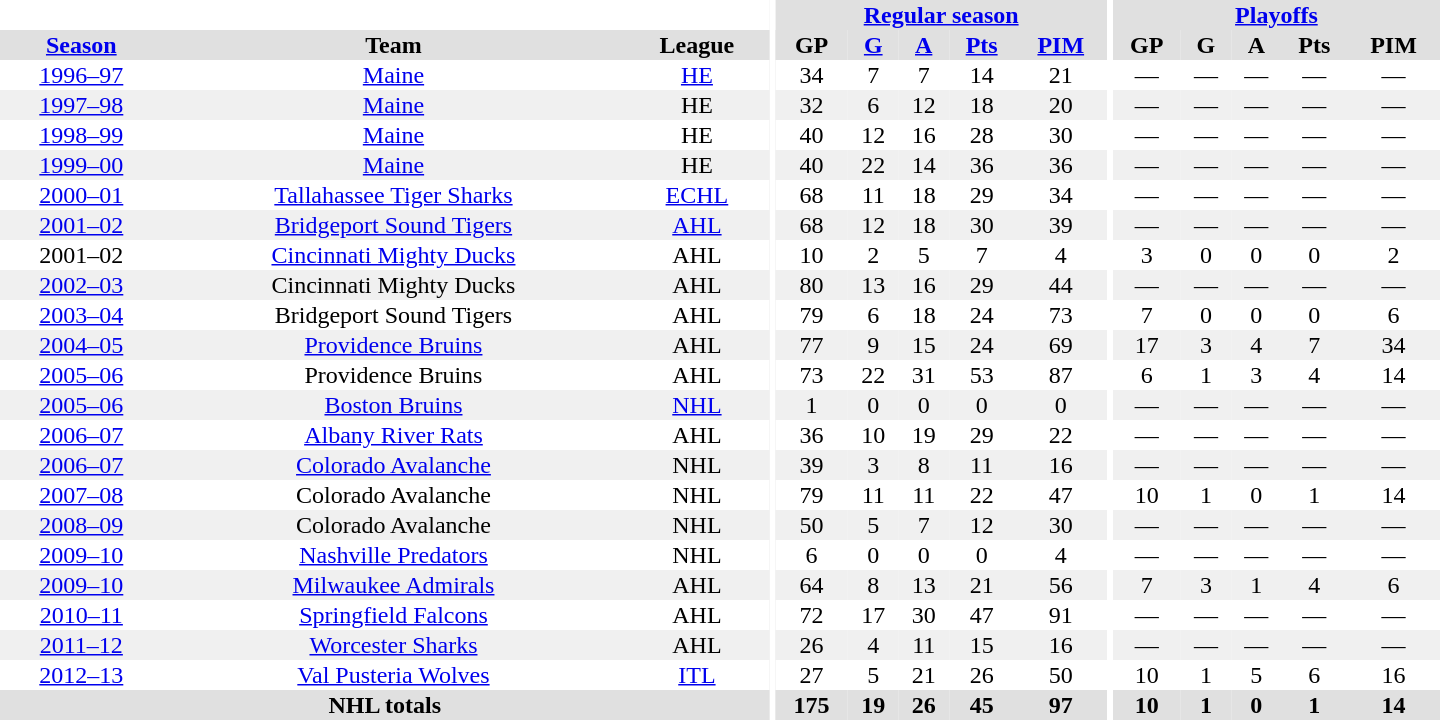<table border="0" cellpadding="1" cellspacing="0" style="text-align:center; width:60em">
<tr bgcolor="#e0e0e0">
<th colspan="3" bgcolor="#ffffff"></th>
<th rowspan="100" bgcolor="#ffffff"></th>
<th colspan="5"><a href='#'>Regular season</a></th>
<th rowspan="100" bgcolor="#ffffff"></th>
<th colspan="5"><a href='#'>Playoffs</a></th>
</tr>
<tr bgcolor="#e0e0e0">
<th><a href='#'>Season</a></th>
<th>Team</th>
<th>League</th>
<th>GP</th>
<th><a href='#'>G</a></th>
<th><a href='#'>A</a></th>
<th><a href='#'>Pts</a></th>
<th><a href='#'>PIM</a></th>
<th>GP</th>
<th>G</th>
<th>A</th>
<th>Pts</th>
<th>PIM</th>
</tr>
<tr>
<td><a href='#'>1996–97</a></td>
<td><a href='#'>Maine</a></td>
<td><a href='#'>HE</a></td>
<td>34</td>
<td>7</td>
<td>7</td>
<td>14</td>
<td>21</td>
<td>—</td>
<td>—</td>
<td>—</td>
<td>—</td>
<td>—</td>
</tr>
<tr bgcolor="#f0f0f0">
<td><a href='#'>1997–98</a></td>
<td><a href='#'>Maine</a></td>
<td>HE</td>
<td>32</td>
<td>6</td>
<td>12</td>
<td>18</td>
<td>20</td>
<td>—</td>
<td>—</td>
<td>—</td>
<td>—</td>
<td>—</td>
</tr>
<tr>
<td><a href='#'>1998–99</a></td>
<td><a href='#'>Maine</a></td>
<td>HE</td>
<td>40</td>
<td>12</td>
<td>16</td>
<td>28</td>
<td>30</td>
<td>—</td>
<td>—</td>
<td>—</td>
<td>—</td>
<td>—</td>
</tr>
<tr bgcolor="#f0f0f0">
<td><a href='#'>1999–00</a></td>
<td><a href='#'>Maine</a></td>
<td>HE</td>
<td>40</td>
<td>22</td>
<td>14</td>
<td>36</td>
<td>36</td>
<td>—</td>
<td>—</td>
<td>—</td>
<td>—</td>
<td>—</td>
</tr>
<tr>
<td><a href='#'>2000–01</a></td>
<td><a href='#'>Tallahassee Tiger Sharks</a></td>
<td><a href='#'>ECHL</a></td>
<td>68</td>
<td>11</td>
<td>18</td>
<td>29</td>
<td>34</td>
<td>—</td>
<td>—</td>
<td>—</td>
<td>—</td>
<td>—</td>
</tr>
<tr bgcolor="#f0f0f0">
<td><a href='#'>2001–02</a></td>
<td><a href='#'>Bridgeport Sound Tigers</a></td>
<td><a href='#'>AHL</a></td>
<td>68</td>
<td>12</td>
<td>18</td>
<td>30</td>
<td>39</td>
<td>—</td>
<td>—</td>
<td>—</td>
<td>—</td>
<td>—</td>
</tr>
<tr>
<td>2001–02</td>
<td><a href='#'>Cincinnati Mighty Ducks</a></td>
<td>AHL</td>
<td>10</td>
<td>2</td>
<td>5</td>
<td>7</td>
<td>4</td>
<td>3</td>
<td>0</td>
<td>0</td>
<td>0</td>
<td>2</td>
</tr>
<tr bgcolor="#f0f0f0">
<td><a href='#'>2002–03</a></td>
<td>Cincinnati Mighty Ducks</td>
<td>AHL</td>
<td>80</td>
<td>13</td>
<td>16</td>
<td>29</td>
<td>44</td>
<td>—</td>
<td>—</td>
<td>—</td>
<td>—</td>
<td>—</td>
</tr>
<tr>
<td><a href='#'>2003–04</a></td>
<td>Bridgeport Sound Tigers</td>
<td>AHL</td>
<td>79</td>
<td>6</td>
<td>18</td>
<td>24</td>
<td>73</td>
<td>7</td>
<td>0</td>
<td>0</td>
<td>0</td>
<td>6</td>
</tr>
<tr bgcolor="#f0f0f0">
<td><a href='#'>2004–05</a></td>
<td><a href='#'>Providence Bruins</a></td>
<td>AHL</td>
<td>77</td>
<td>9</td>
<td>15</td>
<td>24</td>
<td>69</td>
<td>17</td>
<td>3</td>
<td>4</td>
<td>7</td>
<td>34</td>
</tr>
<tr>
<td><a href='#'>2005–06</a></td>
<td>Providence Bruins</td>
<td>AHL</td>
<td>73</td>
<td>22</td>
<td>31</td>
<td>53</td>
<td>87</td>
<td>6</td>
<td>1</td>
<td>3</td>
<td>4</td>
<td>14</td>
</tr>
<tr bgcolor="#f0f0f0">
<td><a href='#'>2005–06</a></td>
<td><a href='#'>Boston Bruins</a></td>
<td><a href='#'>NHL</a></td>
<td>1</td>
<td>0</td>
<td>0</td>
<td>0</td>
<td>0</td>
<td>—</td>
<td>—</td>
<td>—</td>
<td>—</td>
<td>—</td>
</tr>
<tr>
<td><a href='#'>2006–07</a></td>
<td><a href='#'>Albany River Rats</a></td>
<td>AHL</td>
<td>36</td>
<td>10</td>
<td>19</td>
<td>29</td>
<td>22</td>
<td>—</td>
<td>—</td>
<td>—</td>
<td>—</td>
<td>—</td>
</tr>
<tr bgcolor="#f0f0f0">
<td><a href='#'>2006–07</a></td>
<td><a href='#'>Colorado Avalanche</a></td>
<td>NHL</td>
<td>39</td>
<td>3</td>
<td>8</td>
<td>11</td>
<td>16</td>
<td>—</td>
<td>—</td>
<td>—</td>
<td>—</td>
<td>—</td>
</tr>
<tr>
<td><a href='#'>2007–08</a></td>
<td>Colorado Avalanche</td>
<td>NHL</td>
<td>79</td>
<td>11</td>
<td>11</td>
<td>22</td>
<td>47</td>
<td>10</td>
<td>1</td>
<td>0</td>
<td>1</td>
<td>14</td>
</tr>
<tr bgcolor="#f0f0f0">
<td><a href='#'>2008–09</a></td>
<td>Colorado Avalanche</td>
<td>NHL</td>
<td>50</td>
<td>5</td>
<td>7</td>
<td>12</td>
<td>30</td>
<td>—</td>
<td>—</td>
<td>—</td>
<td>—</td>
<td>—</td>
</tr>
<tr>
<td><a href='#'>2009–10</a></td>
<td><a href='#'>Nashville Predators</a></td>
<td>NHL</td>
<td>6</td>
<td>0</td>
<td>0</td>
<td>0</td>
<td>4</td>
<td>—</td>
<td>—</td>
<td>—</td>
<td>—</td>
<td>—</td>
</tr>
<tr bgcolor="#f0f0f0">
<td><a href='#'>2009–10</a></td>
<td><a href='#'>Milwaukee Admirals</a></td>
<td>AHL</td>
<td>64</td>
<td>8</td>
<td>13</td>
<td>21</td>
<td>56</td>
<td>7</td>
<td>3</td>
<td>1</td>
<td>4</td>
<td>6</td>
</tr>
<tr>
<td><a href='#'>2010–11</a></td>
<td><a href='#'>Springfield Falcons</a></td>
<td>AHL</td>
<td>72</td>
<td>17</td>
<td>30</td>
<td>47</td>
<td>91</td>
<td>—</td>
<td>—</td>
<td>—</td>
<td>—</td>
<td>—</td>
</tr>
<tr bgcolor="#f0f0f0">
<td><a href='#'>2011–12</a></td>
<td><a href='#'>Worcester Sharks</a></td>
<td>AHL</td>
<td>26</td>
<td>4</td>
<td>11</td>
<td>15</td>
<td>16</td>
<td>—</td>
<td>—</td>
<td>—</td>
<td>—</td>
<td>—</td>
</tr>
<tr>
<td><a href='#'>2012–13</a></td>
<td><a href='#'>Val Pusteria Wolves</a></td>
<td><a href='#'>ITL</a></td>
<td>27</td>
<td>5</td>
<td>21</td>
<td>26</td>
<td>50</td>
<td>10</td>
<td>1</td>
<td>5</td>
<td>6</td>
<td>16</td>
</tr>
<tr bgcolor="#e0e0e0">
<th colspan="3">NHL totals</th>
<th>175</th>
<th>19</th>
<th>26</th>
<th>45</th>
<th>97</th>
<th>10</th>
<th>1</th>
<th>0</th>
<th>1</th>
<th>14</th>
</tr>
</table>
